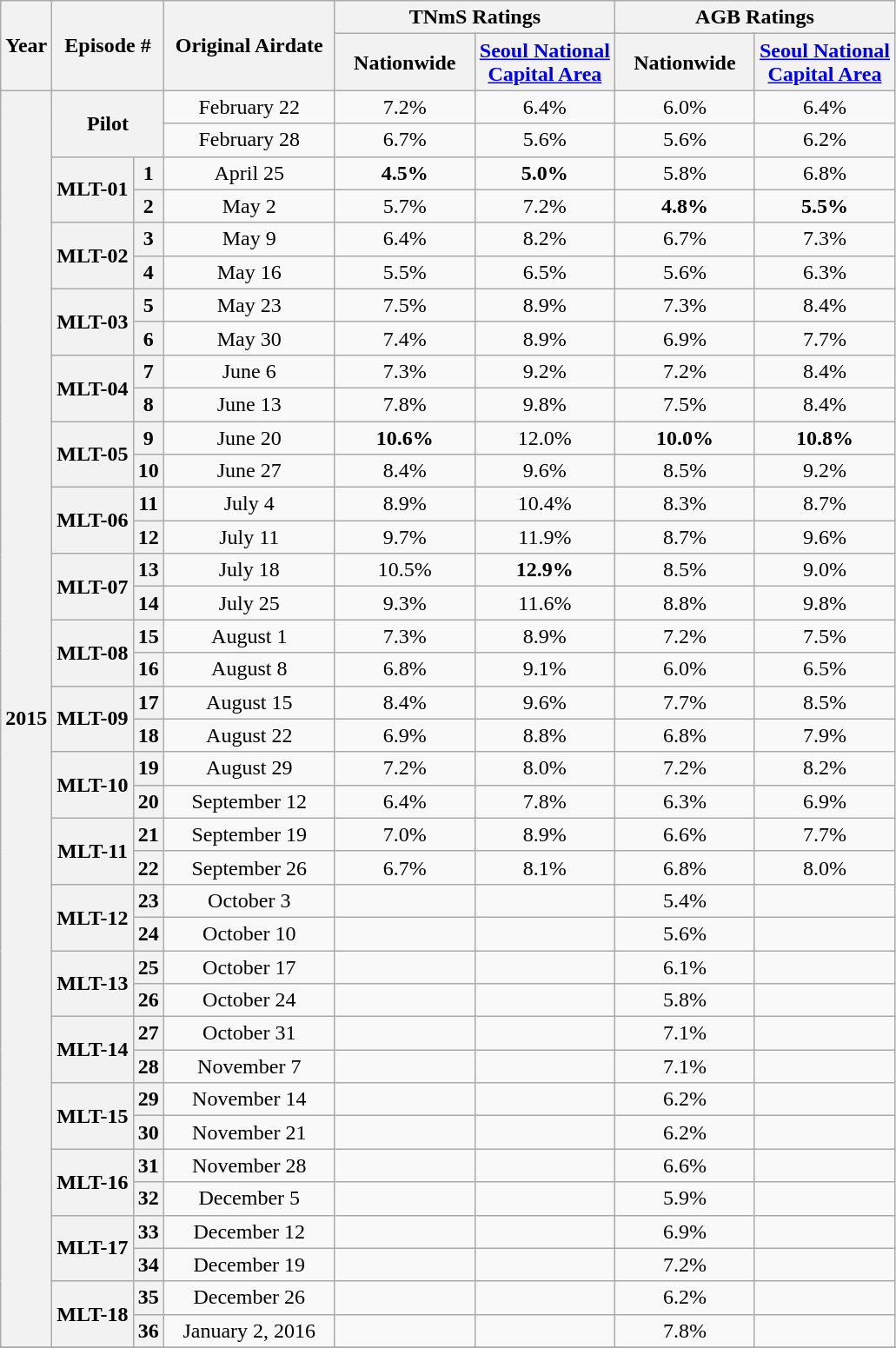<table class=wikitable style="text-align:center">
<tr>
<th rowspan="2">Year</th>
<th rowspan="2" colspan="2">Episode #</th>
<th rowspan="2" width=124>Original Airdate</th>
<th colspan="2">TNmS Ratings</th>
<th colspan="2">AGB Ratings</th>
</tr>
<tr>
<th width=100>Nationwide</th>
<th width=100><a href='#'>Seoul National Capital Area</a></th>
<th width=100>Nationwide</th>
<th width=100><a href='#'>Seoul National Capital Area</a></th>
</tr>
<tr>
<th rowspan="38">2015</th>
<th rowspan="2" colspan="2">Pilot</th>
<td>February 22</td>
<td>7.2%</td>
<td>6.4%</td>
<td>6.0%</td>
<td>6.4%</td>
</tr>
<tr>
<td>February 28</td>
<td>6.7%</td>
<td>5.6%</td>
<td>5.6%</td>
<td>6.2%</td>
</tr>
<tr>
<th rowspan="2">MLT-01</th>
<th>1</th>
<td>April 25</td>
<td><span><strong>4.5%</strong></span></td>
<td><span><strong>5.0%</strong></span></td>
<td>5.8%</td>
<td>6.8%</td>
</tr>
<tr>
<th>2</th>
<td>May 2</td>
<td>5.7%</td>
<td>7.2%</td>
<td><span><strong>4.8%</strong></span></td>
<td><span><strong>5.5%</strong></span></td>
</tr>
<tr>
<th rowspan="2">MLT-02</th>
<th>3</th>
<td>May 9</td>
<td>6.4%</td>
<td>8.2%</td>
<td>6.7%</td>
<td>7.3%</td>
</tr>
<tr>
<th>4</th>
<td>May 16</td>
<td>5.5%</td>
<td>6.5%</td>
<td>5.6%</td>
<td>6.3%</td>
</tr>
<tr>
<th rowspan="2">MLT-03</th>
<th>5</th>
<td>May 23</td>
<td>7.5%</td>
<td>8.9%</td>
<td>7.3%</td>
<td>8.4%</td>
</tr>
<tr>
<th>6</th>
<td>May 30</td>
<td>7.4%</td>
<td>8.9%</td>
<td>6.9%</td>
<td>7.7%</td>
</tr>
<tr>
<th rowspan="2">MLT-04</th>
<th>7</th>
<td>June 6</td>
<td>7.3%</td>
<td>9.2%</td>
<td>7.2%</td>
<td>8.4%</td>
</tr>
<tr>
<th>8</th>
<td>June 13</td>
<td>7.8%</td>
<td>9.8%</td>
<td>7.5%</td>
<td>8.4%</td>
</tr>
<tr>
<th rowspan="2">MLT-05</th>
<th>9</th>
<td>June 20</td>
<td><span><strong>10.6%</strong></span></td>
<td>12.0%</td>
<td><span><strong>10.0%</strong></span></td>
<td><span><strong>10.8%</strong></span></td>
</tr>
<tr>
<th>10</th>
<td>June 27</td>
<td>8.4%</td>
<td>9.6%</td>
<td>8.5%</td>
<td>9.2%</td>
</tr>
<tr>
<th rowspan="2">MLT-06</th>
<th>11</th>
<td>July 4</td>
<td>8.9%</td>
<td>10.4%</td>
<td>8.3%</td>
<td>8.7%</td>
</tr>
<tr>
<th>12</th>
<td>July 11</td>
<td>9.7%</td>
<td>11.9%</td>
<td>8.7%</td>
<td>9.6%</td>
</tr>
<tr>
<th rowspan="2">MLT-07</th>
<th>13</th>
<td>July 18</td>
<td>10.5%</td>
<td><span><strong>12.9%</strong></span></td>
<td>8.5%</td>
<td>9.0%</td>
</tr>
<tr>
<th>14</th>
<td>July 25</td>
<td>9.3%</td>
<td>11.6%</td>
<td>8.8%</td>
<td>9.8%</td>
</tr>
<tr>
<th rowspan="2">MLT-08</th>
<th>15</th>
<td>August 1</td>
<td>7.3%</td>
<td>8.9%</td>
<td>7.2%</td>
<td>7.5%</td>
</tr>
<tr>
<th>16</th>
<td>August 8</td>
<td>6.8%</td>
<td>9.1%</td>
<td>6.0%</td>
<td>6.5%</td>
</tr>
<tr>
<th rowspan="2">MLT-09</th>
<th>17</th>
<td>August 15</td>
<td>8.4%</td>
<td>9.6%</td>
<td>7.7%</td>
<td>8.5%</td>
</tr>
<tr>
<th>18</th>
<td>August 22</td>
<td>6.9%</td>
<td>8.8%</td>
<td>6.8%</td>
<td>7.9%</td>
</tr>
<tr>
<th rowspan="2">MLT-10</th>
<th>19</th>
<td>August 29</td>
<td>7.2%</td>
<td>8.0%</td>
<td>7.2%</td>
<td>8.2%</td>
</tr>
<tr>
<th>20</th>
<td>September 12</td>
<td>6.4%</td>
<td>7.8%</td>
<td>6.3%</td>
<td>6.9%</td>
</tr>
<tr>
<th rowspan="2">MLT-11</th>
<th>21</th>
<td>September 19</td>
<td>7.0%</td>
<td>8.9%</td>
<td>6.6%</td>
<td>7.7%</td>
</tr>
<tr>
<th>22</th>
<td>September 26</td>
<td>6.7%</td>
<td>8.1%</td>
<td>6.8%</td>
<td>8.0%</td>
</tr>
<tr>
<th rowspan="2">MLT-12</th>
<th>23</th>
<td>October 3</td>
<td></td>
<td></td>
<td>5.4%</td>
<td></td>
</tr>
<tr>
<th>24</th>
<td>October 10</td>
<td></td>
<td></td>
<td>5.6%</td>
<td></td>
</tr>
<tr>
<th rowspan="2">MLT-13</th>
<th>25</th>
<td>October 17</td>
<td></td>
<td></td>
<td>6.1%</td>
<td></td>
</tr>
<tr>
<th>26</th>
<td>October 24</td>
<td></td>
<td></td>
<td>5.8%</td>
<td></td>
</tr>
<tr>
<th rowspan="2">MLT-14</th>
<th>27</th>
<td>October 31</td>
<td></td>
<td></td>
<td>7.1%</td>
<td></td>
</tr>
<tr>
<th>28</th>
<td>November 7</td>
<td></td>
<td></td>
<td>7.1%</td>
<td></td>
</tr>
<tr>
<th rowspan="2">MLT-15</th>
<th>29</th>
<td>November 14</td>
<td></td>
<td></td>
<td>6.2%</td>
<td></td>
</tr>
<tr>
<th>30</th>
<td>November 21</td>
<td></td>
<td></td>
<td>6.2%</td>
<td></td>
</tr>
<tr>
<th rowspan="2">MLT-16</th>
<th>31</th>
<td>November 28</td>
<td></td>
<td></td>
<td>6.6%</td>
<td></td>
</tr>
<tr>
<th>32</th>
<td>December 5</td>
<td></td>
<td></td>
<td>5.9%</td>
<td></td>
</tr>
<tr>
<th rowspan="2">MLT-17</th>
<th>33</th>
<td>December 12</td>
<td></td>
<td></td>
<td>6.9%</td>
<td></td>
</tr>
<tr>
<th>34</th>
<td>December 19</td>
<td></td>
<td></td>
<td>7.2%</td>
<td></td>
</tr>
<tr>
<th rowspan="2">MLT-18</th>
<th>35</th>
<td>December 26</td>
<td></td>
<td></td>
<td>6.2%</td>
<td></td>
</tr>
<tr>
<th>36</th>
<td>January 2, 2016</td>
<td></td>
<td></td>
<td>7.8%</td>
<td></td>
</tr>
<tr>
</tr>
</table>
